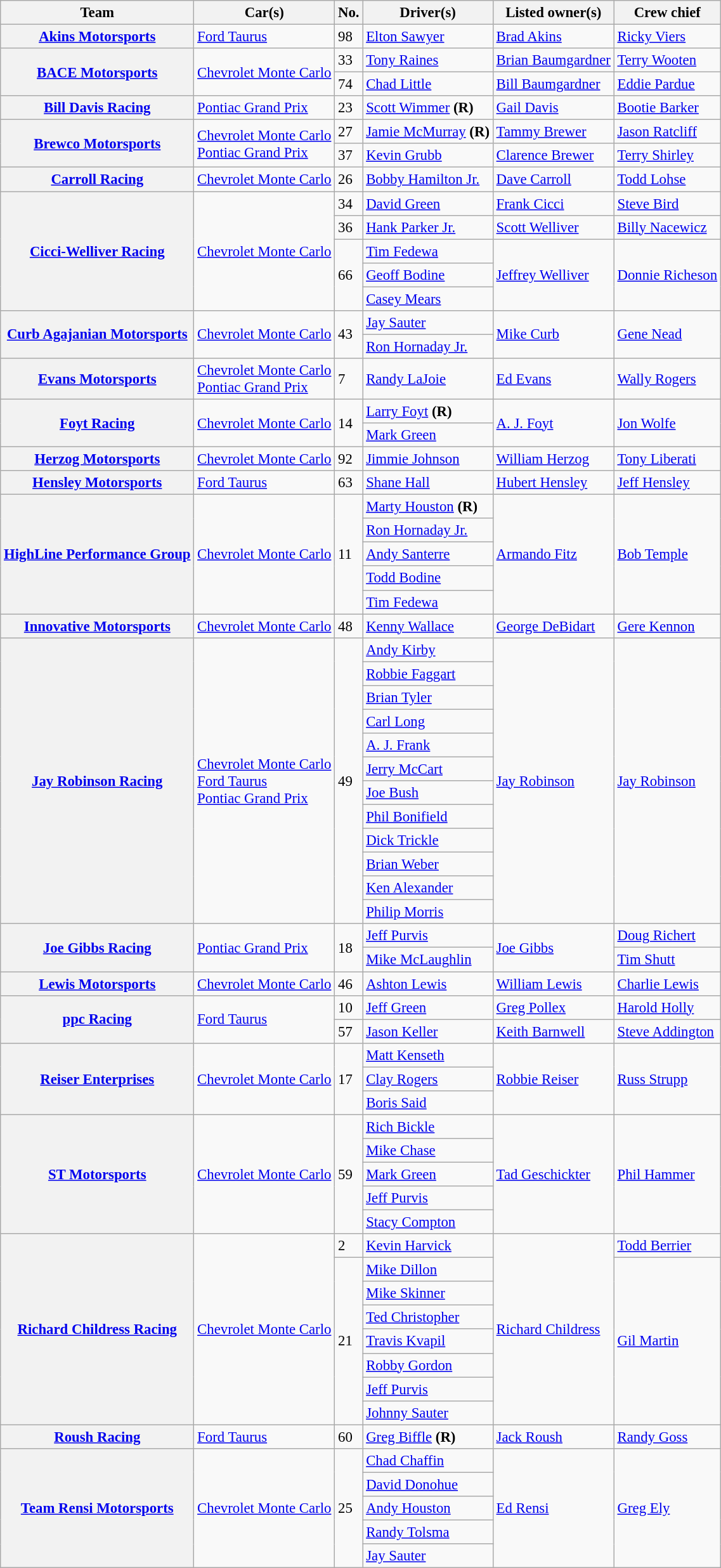<table class="wikitable" style="font-size: 95%;">
<tr>
<th>Team</th>
<th>Car(s)</th>
<th>No.</th>
<th>Driver(s)</th>
<th>Listed owner(s)</th>
<th>Crew chief</th>
</tr>
<tr>
<th><a href='#'>Akins Motorsports</a></th>
<td><a href='#'>Ford Taurus</a></td>
<td>98</td>
<td><a href='#'>Elton Sawyer</a></td>
<td><a href='#'>Brad Akins</a></td>
<td><a href='#'>Ricky Viers</a></td>
</tr>
<tr>
<th rowspan=2><a href='#'>BACE Motorsports</a></th>
<td rowspan=2><a href='#'>Chevrolet Monte Carlo</a></td>
<td>33</td>
<td><a href='#'>Tony Raines</a></td>
<td><a href='#'>Brian Baumgardner</a></td>
<td><a href='#'>Terry Wooten</a></td>
</tr>
<tr>
<td>74</td>
<td><a href='#'>Chad Little</a></td>
<td><a href='#'>Bill Baumgardner</a></td>
<td><a href='#'>Eddie Pardue</a></td>
</tr>
<tr>
<th><a href='#'>Bill Davis Racing</a></th>
<td><a href='#'>Pontiac Grand Prix</a></td>
<td>23</td>
<td><a href='#'>Scott Wimmer</a> <strong>(R)</strong></td>
<td><a href='#'>Gail Davis</a></td>
<td><a href='#'>Bootie Barker</a></td>
</tr>
<tr>
<th rowspan="2"><a href='#'>Brewco Motorsports</a></th>
<td rowspan="2"><a href='#'>Chevrolet Monte Carlo</a><br><a href='#'>Pontiac Grand Prix</a></td>
<td>27</td>
<td><a href='#'>Jamie McMurray</a> <strong>(R)</strong></td>
<td><a href='#'>Tammy Brewer</a></td>
<td><a href='#'>Jason Ratcliff</a></td>
</tr>
<tr>
<td>37</td>
<td><a href='#'>Kevin Grubb</a></td>
<td><a href='#'>Clarence Brewer</a></td>
<td><a href='#'>Terry Shirley</a></td>
</tr>
<tr>
<th><a href='#'>Carroll Racing</a></th>
<td><a href='#'>Chevrolet Monte Carlo</a></td>
<td>26</td>
<td><a href='#'>Bobby Hamilton Jr.</a></td>
<td><a href='#'>Dave Carroll</a></td>
<td><a href='#'>Todd Lohse</a></td>
</tr>
<tr>
<th rowspan="5"><a href='#'>Cicci-Welliver Racing</a></th>
<td rowspan="5"><a href='#'>Chevrolet Monte Carlo</a></td>
<td>34</td>
<td><a href='#'>David Green</a></td>
<td><a href='#'>Frank Cicci</a></td>
<td><a href='#'>Steve Bird</a></td>
</tr>
<tr>
<td>36</td>
<td><a href='#'>Hank Parker Jr.</a></td>
<td><a href='#'>Scott Welliver</a></td>
<td><a href='#'>Billy Nacewicz</a></td>
</tr>
<tr>
<td rowspan="3">66</td>
<td><a href='#'>Tim Fedewa</a> </td>
<td rowspan="3"><a href='#'>Jeffrey Welliver</a></td>
<td rowspan="3"><a href='#'>Donnie Richeson</a></td>
</tr>
<tr>
<td><a href='#'>Geoff Bodine</a> </td>
</tr>
<tr>
<td><a href='#'>Casey Mears</a> </td>
</tr>
<tr>
<th rowspan="2"><a href='#'>Curb Agajanian Motorsports</a></th>
<td rowspan="2"><a href='#'>Chevrolet Monte Carlo</a></td>
<td rowspan="2">43</td>
<td><a href='#'>Jay Sauter</a> </td>
<td rowspan="2"><a href='#'>Mike Curb</a></td>
<td rowspan="2"><a href='#'>Gene Nead</a></td>
</tr>
<tr>
<td><a href='#'>Ron Hornaday Jr.</a> </td>
</tr>
<tr>
<th><a href='#'>Evans Motorsports</a></th>
<td><a href='#'>Chevrolet Monte Carlo</a><br><a href='#'>Pontiac Grand Prix</a></td>
<td>7</td>
<td><a href='#'>Randy LaJoie</a></td>
<td><a href='#'>Ed Evans</a></td>
<td><a href='#'>Wally Rogers</a></td>
</tr>
<tr>
<th rowspan="2"><a href='#'>Foyt Racing</a></th>
<td rowspan="2"><a href='#'>Chevrolet Monte Carlo</a></td>
<td rowspan="2">14</td>
<td><a href='#'>Larry Foyt</a>  <strong>(R)</strong></td>
<td rowspan="2"><a href='#'>A. J. Foyt</a></td>
<td rowspan="2"><a href='#'>Jon Wolfe</a></td>
</tr>
<tr>
<td><a href='#'>Mark Green</a> </td>
</tr>
<tr>
<th><a href='#'>Herzog Motorsports</a></th>
<td><a href='#'>Chevrolet Monte Carlo</a></td>
<td>92</td>
<td><a href='#'>Jimmie Johnson</a></td>
<td><a href='#'>William Herzog</a></td>
<td><a href='#'>Tony Liberati</a></td>
</tr>
<tr>
<th><a href='#'>Hensley Motorsports</a></th>
<td><a href='#'>Ford Taurus</a></td>
<td>63</td>
<td><a href='#'>Shane Hall</a></td>
<td><a href='#'>Hubert Hensley</a></td>
<td><a href='#'>Jeff Hensley</a></td>
</tr>
<tr>
<th rowspan="5"><a href='#'>HighLine Performance Group</a></th>
<td rowspan="5"><a href='#'>Chevrolet Monte Carlo</a></td>
<td rowspan="5">11</td>
<td><a href='#'>Marty Houston</a>  <strong>(R)</strong></td>
<td rowspan="5"><a href='#'>Armando Fitz</a></td>
<td rowspan="5"><a href='#'>Bob Temple</a></td>
</tr>
<tr>
<td><a href='#'>Ron Hornaday Jr.</a> </td>
</tr>
<tr>
<td><a href='#'>Andy Santerre</a> </td>
</tr>
<tr>
<td><a href='#'>Todd Bodine</a> </td>
</tr>
<tr>
<td><a href='#'>Tim Fedewa</a> </td>
</tr>
<tr>
<th><a href='#'>Innovative Motorsports</a></th>
<td><a href='#'>Chevrolet Monte Carlo</a></td>
<td>48</td>
<td><a href='#'>Kenny Wallace</a></td>
<td><a href='#'>George DeBidart</a></td>
<td><a href='#'>Gere Kennon</a></td>
</tr>
<tr>
<th rowspan="12"><a href='#'>Jay Robinson Racing</a></th>
<td rowspan="12"><a href='#'>Chevrolet Monte Carlo</a><br><a href='#'>Ford Taurus</a><br><a href='#'>Pontiac Grand Prix</a></td>
<td rowspan="12">49</td>
<td><a href='#'>Andy Kirby</a> </td>
<td rowspan="12"><a href='#'>Jay Robinson</a></td>
<td rowspan="12"><a href='#'>Jay Robinson</a></td>
</tr>
<tr>
<td><a href='#'>Robbie Faggart</a> </td>
</tr>
<tr>
<td><a href='#'>Brian Tyler</a> </td>
</tr>
<tr>
<td><a href='#'>Carl Long</a> </td>
</tr>
<tr>
<td><a href='#'>A. J. Frank</a> </td>
</tr>
<tr>
<td><a href='#'>Jerry McCart</a> </td>
</tr>
<tr>
<td><a href='#'>Joe Bush</a> </td>
</tr>
<tr>
<td><a href='#'>Phil Bonifield</a> </td>
</tr>
<tr>
<td><a href='#'>Dick Trickle</a> </td>
</tr>
<tr>
<td><a href='#'>Brian Weber</a> </td>
</tr>
<tr>
<td><a href='#'>Ken Alexander</a> </td>
</tr>
<tr>
<td><a href='#'>Philip Morris</a> </td>
</tr>
<tr>
<th rowspan="2"><a href='#'>Joe Gibbs Racing</a></th>
<td rowspan="2"><a href='#'>Pontiac Grand Prix</a></td>
<td rowspan="2">18</td>
<td><a href='#'>Jeff Purvis</a> </td>
<td rowspan="2"><a href='#'>Joe Gibbs</a></td>
<td><a href='#'>Doug Richert</a></td>
</tr>
<tr>
<td><a href='#'>Mike McLaughlin</a> </td>
<td><a href='#'>Tim Shutt</a></td>
</tr>
<tr>
<th><a href='#'>Lewis Motorsports</a></th>
<td><a href='#'>Chevrolet Monte Carlo</a></td>
<td>46</td>
<td><a href='#'>Ashton Lewis</a></td>
<td><a href='#'>William Lewis</a></td>
<td><a href='#'>Charlie Lewis</a></td>
</tr>
<tr>
<th rowspan="2"><a href='#'>ppc Racing</a></th>
<td rowspan="2"><a href='#'>Ford Taurus</a></td>
<td>10</td>
<td><a href='#'>Jeff Green</a></td>
<td><a href='#'>Greg Pollex</a></td>
<td><a href='#'>Harold Holly</a></td>
</tr>
<tr>
<td>57</td>
<td><a href='#'>Jason Keller</a></td>
<td><a href='#'>Keith Barnwell</a></td>
<td><a href='#'>Steve Addington</a></td>
</tr>
<tr>
<th rowspan="3"><a href='#'>Reiser Enterprises</a></th>
<td rowspan="3"><a href='#'>Chevrolet Monte Carlo</a></td>
<td rowspan="3">17</td>
<td><a href='#'>Matt Kenseth</a> </td>
<td rowspan="3"><a href='#'>Robbie Reiser</a></td>
<td rowspan="3"><a href='#'>Russ Strupp</a></td>
</tr>
<tr>
<td><a href='#'>Clay Rogers</a> </td>
</tr>
<tr>
<td><a href='#'>Boris Said</a> </td>
</tr>
<tr>
<th rowspan="5"><a href='#'>ST Motorsports</a></th>
<td rowspan="5"><a href='#'>Chevrolet Monte Carlo</a></td>
<td rowspan="5">59</td>
<td><a href='#'>Rich Bickle</a> </td>
<td rowspan="5"><a href='#'>Tad Geschickter</a></td>
<td rowspan="5"><a href='#'>Phil Hammer</a></td>
</tr>
<tr>
<td><a href='#'>Mike Chase</a> </td>
</tr>
<tr>
<td><a href='#'>Mark Green</a> </td>
</tr>
<tr>
<td><a href='#'>Jeff Purvis</a> </td>
</tr>
<tr>
<td><a href='#'>Stacy Compton</a> </td>
</tr>
<tr>
<th rowspan=8><a href='#'>Richard Childress Racing</a></th>
<td rowspan=8><a href='#'>Chevrolet Monte Carlo</a></td>
<td>2</td>
<td><a href='#'>Kevin Harvick</a></td>
<td rowspan=8><a href='#'>Richard Childress</a></td>
<td><a href='#'>Todd Berrier</a></td>
</tr>
<tr>
<td rowspan=7>21</td>
<td><a href='#'>Mike Dillon</a> <small></small></td>
<td rowspan=7><a href='#'>Gil Martin</a></td>
</tr>
<tr>
<td><a href='#'>Mike Skinner</a> <small></small></td>
</tr>
<tr>
<td><a href='#'>Ted Christopher</a> <small></small></td>
</tr>
<tr>
<td><a href='#'>Travis Kvapil</a> <small></small></td>
</tr>
<tr>
<td><a href='#'>Robby Gordon</a> <small></small></td>
</tr>
<tr>
<td><a href='#'>Jeff Purvis</a> <small></small></td>
</tr>
<tr>
<td><a href='#'>Johnny Sauter</a> <small></small></td>
</tr>
<tr>
<th><a href='#'>Roush Racing</a></th>
<td><a href='#'>Ford Taurus</a></td>
<td>60</td>
<td><a href='#'>Greg Biffle</a> <strong>(R)</strong></td>
<td><a href='#'>Jack Roush</a></td>
<td><a href='#'>Randy Goss</a></td>
</tr>
<tr>
<th rowspan="5"><a href='#'>Team Rensi Motorsports</a></th>
<td rowspan="5"><a href='#'>Chevrolet Monte Carlo</a></td>
<td rowspan="5">25</td>
<td><a href='#'>Chad Chaffin</a> </td>
<td rowspan="5"><a href='#'>Ed Rensi</a></td>
<td rowspan="5"><a href='#'>Greg Ely</a></td>
</tr>
<tr>
<td><a href='#'>David Donohue</a> </td>
</tr>
<tr>
<td><a href='#'>Andy Houston</a> </td>
</tr>
<tr>
<td><a href='#'>Randy Tolsma</a> </td>
</tr>
<tr>
<td><a href='#'>Jay Sauter</a> </td>
</tr>
</table>
